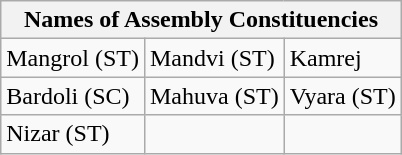<table class="wikitable">
<tr>
<th colspan="3">Names of Assembly Constituencies</th>
</tr>
<tr>
<td>Mangrol (ST)</td>
<td>Mandvi (ST)</td>
<td>Kamrej</td>
</tr>
<tr>
<td>Bardoli (SC)</td>
<td>Mahuva (ST)</td>
<td>Vyara (ST)</td>
</tr>
<tr>
<td>Nizar (ST)</td>
<td></td>
<td></td>
</tr>
</table>
